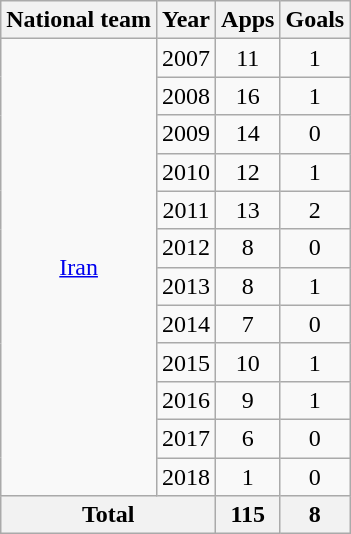<table class="wikitable" style="text-align:center">
<tr>
<th>National team</th>
<th>Year</th>
<th>Apps</th>
<th>Goals</th>
</tr>
<tr>
<td rowspan="12"><a href='#'>Iran</a></td>
<td>2007</td>
<td>11</td>
<td>1</td>
</tr>
<tr>
<td>2008</td>
<td>16</td>
<td>1</td>
</tr>
<tr>
<td>2009</td>
<td>14</td>
<td>0</td>
</tr>
<tr>
<td>2010</td>
<td>12</td>
<td>1</td>
</tr>
<tr>
<td>2011</td>
<td>13</td>
<td>2</td>
</tr>
<tr>
<td>2012</td>
<td>8</td>
<td>0</td>
</tr>
<tr>
<td>2013</td>
<td>8</td>
<td>1</td>
</tr>
<tr>
<td>2014</td>
<td>7</td>
<td>0</td>
</tr>
<tr>
<td>2015</td>
<td>10</td>
<td>1</td>
</tr>
<tr>
<td>2016</td>
<td>9</td>
<td>1</td>
</tr>
<tr>
<td>2017</td>
<td>6</td>
<td>0</td>
</tr>
<tr>
<td>2018</td>
<td>1</td>
<td>0</td>
</tr>
<tr>
<th colspan="2">Total</th>
<th>115</th>
<th>8</th>
</tr>
</table>
